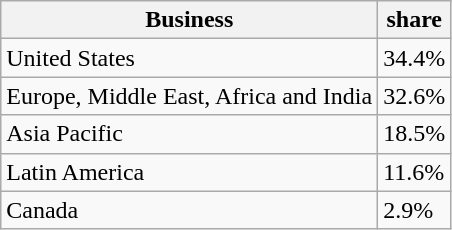<table class="wikitable floatright">
<tr>
<th>Business</th>
<th>share</th>
</tr>
<tr>
<td>United States</td>
<td>34.4%</td>
</tr>
<tr>
<td>Europe, Middle East, Africa and India</td>
<td>32.6%</td>
</tr>
<tr>
<td>Asia Pacific</td>
<td>18.5%</td>
</tr>
<tr>
<td>Latin America</td>
<td>11.6%</td>
</tr>
<tr>
<td>Canada</td>
<td>2.9%</td>
</tr>
</table>
